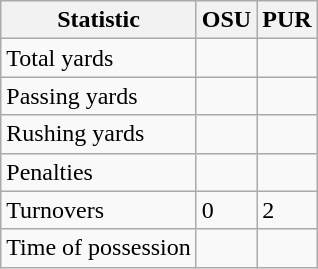<table class="wikitable">
<tr>
<th>Statistic</th>
<th>OSU</th>
<th>PUR</th>
</tr>
<tr>
<td>Total yards</td>
<td></td>
<td></td>
</tr>
<tr>
<td>Passing yards</td>
<td></td>
<td></td>
</tr>
<tr>
<td>Rushing yards</td>
<td></td>
<td></td>
</tr>
<tr>
<td>Penalties</td>
<td></td>
<td></td>
</tr>
<tr>
<td>Turnovers</td>
<td>0</td>
<td>2</td>
</tr>
<tr>
<td>Time of possession</td>
<td></td>
<td></td>
</tr>
</table>
